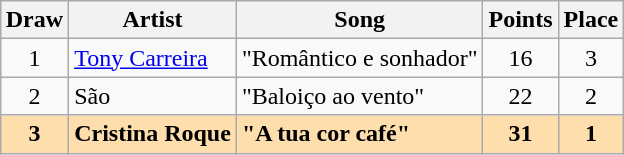<table class="sortable wikitable" style="margin: 1em auto 1em auto; text-align:center">
<tr>
<th>Draw</th>
<th>Artist</th>
<th>Song</th>
<th>Points</th>
<th>Place</th>
</tr>
<tr>
<td>1</td>
<td align="left"><a href='#'>Tony Carreira</a></td>
<td align="left">"Romântico e sonhador"</td>
<td>16</td>
<td>3</td>
</tr>
<tr>
<td>2</td>
<td align="left">São</td>
<td align="left">"Baloiço ao vento"</td>
<td>22</td>
<td>2</td>
</tr>
<tr style="font-weight:bold;background:navajowhite;">
<td>3</td>
<td align="left">Cristina Roque</td>
<td align="left">"A tua cor café"</td>
<td>31</td>
<td>1</td>
</tr>
</table>
